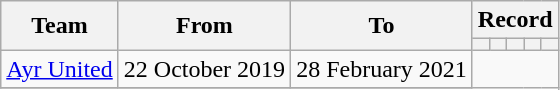<table class="wikitable" style="text-align: center">
<tr>
<th rowspan="2">Team</th>
<th rowspan="2">From</th>
<th rowspan="2">To</th>
<th colspan="8">Record</th>
</tr>
<tr>
<th></th>
<th></th>
<th></th>
<th></th>
<th></th>
</tr>
<tr>
<td align=left><a href='#'>Ayr United</a></td>
<td align=left>22 October 2019</td>
<td align=left>28 February 2021<br></td>
</tr>
<tr>
</tr>
</table>
